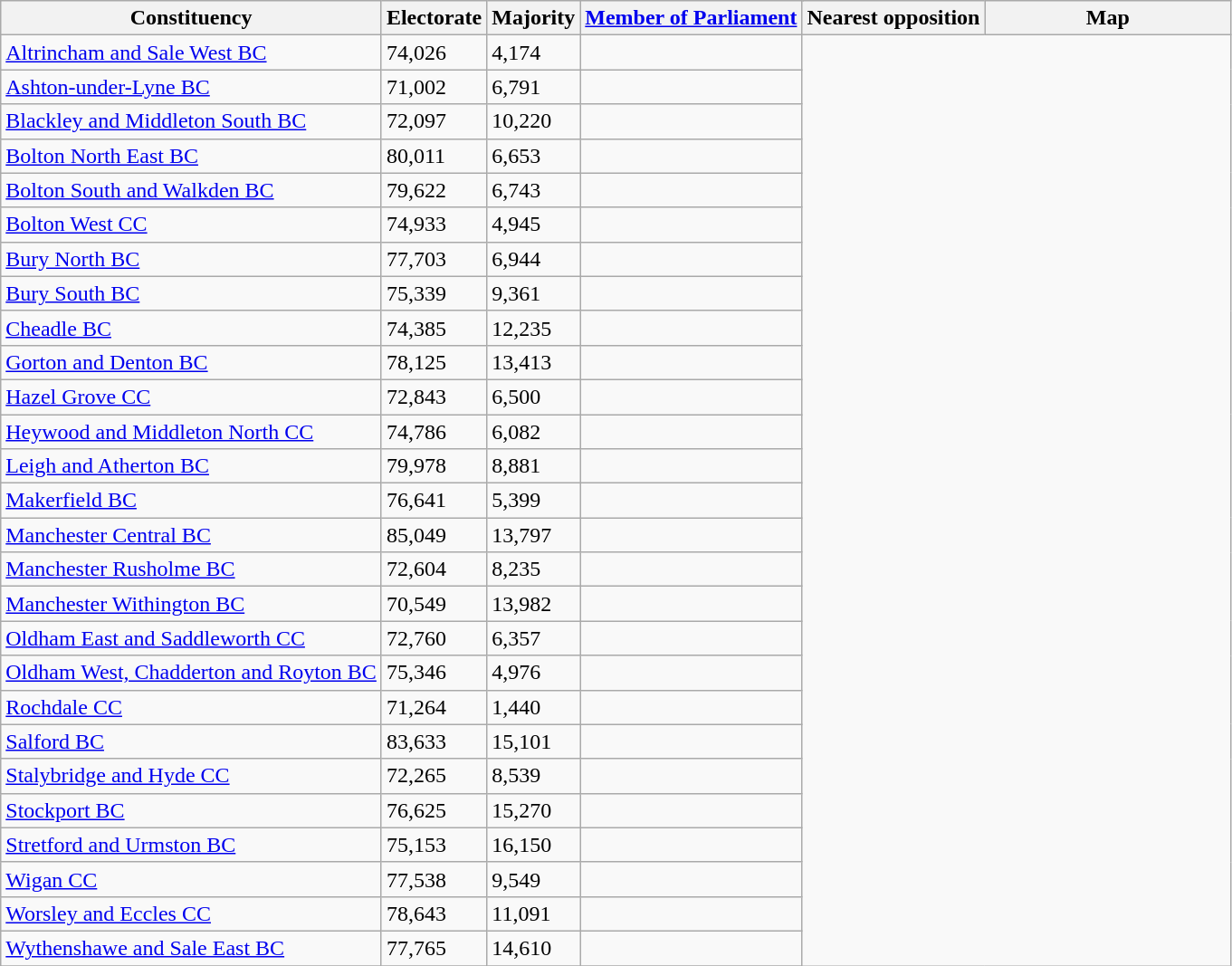<table class="wikitable sortable">
<tr>
<th rowspan="1">Constituency</th>
<th rowspan="1">Electorate</th>
<th rowspan="1">Majority</th>
<th class="unsortable" colspan="2"><a href='#'>Member of Parliament</a></th>
<th class="unsortable" colspan="2">Nearest opposition</th>
<th rowspan=1 class="unsortable" style="width:20%;">Map</th>
</tr>
<tr>
<td><a href='#'>Altrincham and Sale West BC</a></td>
<td>74,026</td>
<td>4,174<br> 
</td>
<td></td>
</tr>
<tr>
<td><a href='#'>Ashton-under-Lyne BC</a></td>
<td>71,002</td>
<td>6,791<br>
</td>
<td></td>
</tr>
<tr>
<td><a href='#'>Blackley and Middleton South BC</a></td>
<td>72,097</td>
<td>10,220<br>
</td>
<td></td>
</tr>
<tr>
<td><a href='#'>Bolton North East BC</a></td>
<td>80,011</td>
<td>6,653<br>
</td>
<td></td>
</tr>
<tr>
<td><a href='#'>Bolton South and Walkden BC</a></td>
<td>79,622</td>
<td>6,743<br>
</td>
<td></td>
</tr>
<tr>
<td><a href='#'>Bolton West CC</a></td>
<td>74,933</td>
<td>4,945<br>
</td>
<td></td>
</tr>
<tr>
<td><a href='#'>Bury North BC</a></td>
<td>77,703</td>
<td>6,944<br>
</td>
<td></td>
</tr>
<tr>
<td><a href='#'>Bury South BC</a></td>
<td>75,339</td>
<td>9,361<br>
</td>
<td></td>
</tr>
<tr>
<td><a href='#'>Cheadle BC</a></td>
<td>74,385</td>
<td>12,235<br>
</td>
<td></td>
</tr>
<tr>
<td><a href='#'>Gorton and Denton BC</a></td>
<td>78,125</td>
<td>13,413<br>
</td>
<td></td>
</tr>
<tr>
<td><a href='#'>Hazel Grove CC</a></td>
<td>72,843</td>
<td>6,500<br>
</td>
<td></td>
</tr>
<tr>
<td><a href='#'>Heywood and Middleton North CC</a></td>
<td>74,786</td>
<td>6,082<br>
</td>
<td></td>
</tr>
<tr>
<td><a href='#'>Leigh and Atherton BC</a></td>
<td>79,978</td>
<td>8,881<br>
</td>
<td></td>
</tr>
<tr>
<td><a href='#'>Makerfield BC</a></td>
<td>76,641</td>
<td>5,399<br>
</td>
<td></td>
</tr>
<tr>
<td><a href='#'>Manchester Central BC</a></td>
<td>85,049</td>
<td>13,797<br>
</td>
<td></td>
</tr>
<tr>
<td><a href='#'>Manchester Rusholme BC</a></td>
<td>72,604</td>
<td>8,235<br>
</td>
<td></td>
</tr>
<tr>
<td><a href='#'>Manchester Withington BC</a></td>
<td>70,549</td>
<td>13,982<br>
</td>
<td></td>
</tr>
<tr>
<td><a href='#'>Oldham East and Saddleworth CC</a></td>
<td>72,760</td>
<td>6,357<br>
</td>
<td></td>
</tr>
<tr>
<td><a href='#'>Oldham West, Chadderton and Royton BC</a></td>
<td>75,346</td>
<td>4,976<br>
</td>
<td></td>
</tr>
<tr>
<td><a href='#'>Rochdale CC</a></td>
<td>71,264</td>
<td>1,440<br>
</td>
<td></td>
</tr>
<tr>
<td><a href='#'>Salford BC</a></td>
<td>83,633</td>
<td>15,101<br>
</td>
<td></td>
</tr>
<tr>
<td><a href='#'>Stalybridge and Hyde CC</a></td>
<td>72,265</td>
<td>8,539<br>
</td>
<td></td>
</tr>
<tr>
<td><a href='#'>Stockport BC</a></td>
<td>76,625</td>
<td>15,270<br>
</td>
<td></td>
</tr>
<tr>
<td><a href='#'>Stretford and Urmston BC</a></td>
<td>75,153</td>
<td>16,150<br>
</td>
<td></td>
</tr>
<tr>
<td><a href='#'>Wigan CC</a></td>
<td>77,538</td>
<td>9,549<br>
</td>
<td></td>
</tr>
<tr>
<td><a href='#'>Worsley and Eccles CC</a></td>
<td>78,643</td>
<td>11,091<br>
</td>
<td></td>
</tr>
<tr>
<td><a href='#'>Wythenshawe and Sale East BC</a></td>
<td>77,765</td>
<td>14,610<br>
</td>
<td></td>
</tr>
<tr>
</tr>
</table>
